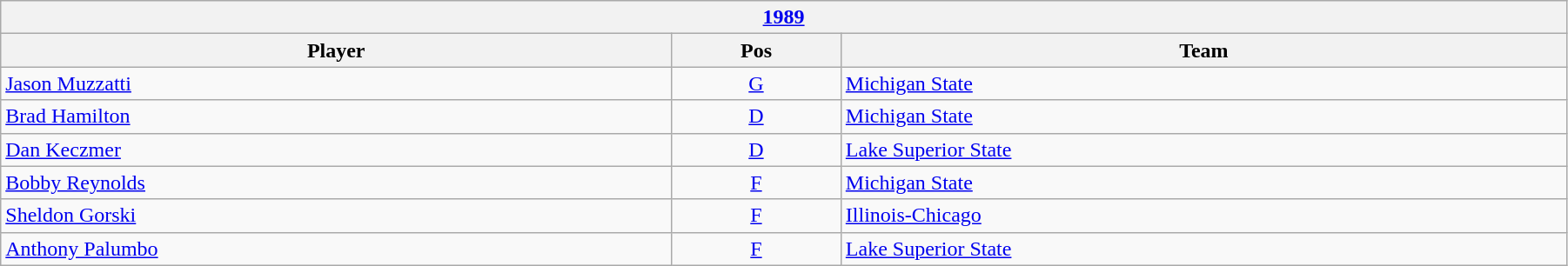<table class="wikitable" width=95%>
<tr>
<th colspan=3><a href='#'>1989</a></th>
</tr>
<tr>
<th>Player</th>
<th>Pos</th>
<th>Team</th>
</tr>
<tr>
<td><a href='#'>Jason Muzzatti</a></td>
<td style="text-align:center;"><a href='#'>G</a></td>
<td><a href='#'>Michigan State</a></td>
</tr>
<tr>
<td><a href='#'>Brad Hamilton</a></td>
<td style="text-align:center;"><a href='#'>D</a></td>
<td><a href='#'>Michigan State</a></td>
</tr>
<tr>
<td><a href='#'>Dan Keczmer</a></td>
<td style="text-align:center;"><a href='#'>D</a></td>
<td><a href='#'>Lake Superior State</a></td>
</tr>
<tr>
<td><a href='#'>Bobby Reynolds</a></td>
<td style="text-align:center;"><a href='#'>F</a></td>
<td><a href='#'>Michigan State</a></td>
</tr>
<tr>
<td><a href='#'>Sheldon Gorski</a></td>
<td style="text-align:center;"><a href='#'>F</a></td>
<td><a href='#'>Illinois-Chicago</a></td>
</tr>
<tr>
<td><a href='#'>Anthony Palumbo</a></td>
<td style="text-align:center;"><a href='#'>F</a></td>
<td><a href='#'>Lake Superior State</a></td>
</tr>
</table>
